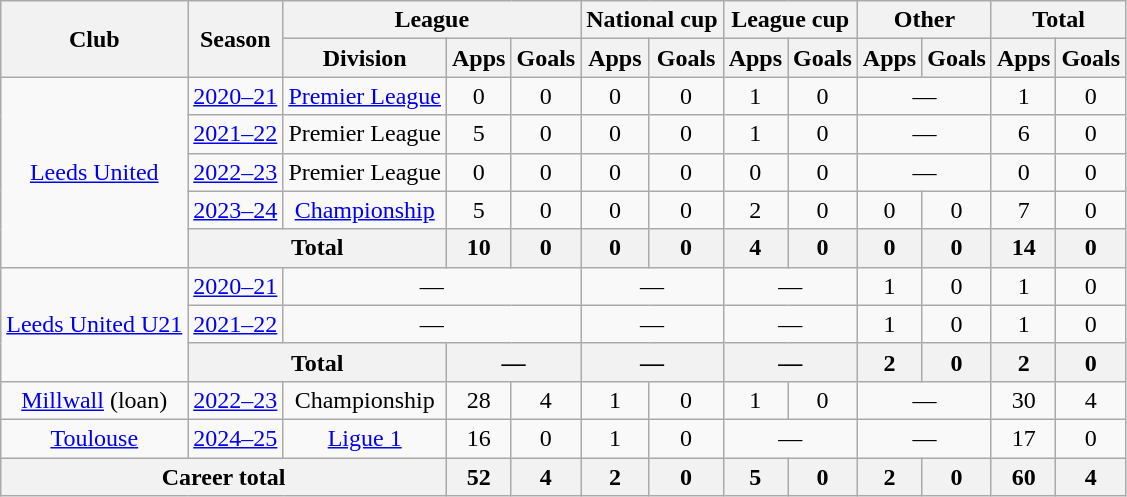<table class="wikitable" style="text-align: center">
<tr>
<th rowspan="2">Club</th>
<th rowspan="2">Season</th>
<th colspan="3">League</th>
<th colspan="2">National cup</th>
<th colspan="2">League cup</th>
<th colspan="2">Other</th>
<th colspan="2">Total</th>
</tr>
<tr>
<th>Division</th>
<th>Apps</th>
<th>Goals</th>
<th>Apps</th>
<th>Goals</th>
<th>Apps</th>
<th>Goals</th>
<th>Apps</th>
<th>Goals</th>
<th>Apps</th>
<th>Goals</th>
</tr>
<tr>
<td rowspan="5"><a href='#'>Leeds United</a></td>
<td><a href='#'>2020–21</a></td>
<td><a href='#'>Premier League</a></td>
<td>0</td>
<td>0</td>
<td>0</td>
<td>0</td>
<td>1</td>
<td>0</td>
<td colspan="2">—</td>
<td>1</td>
<td>0</td>
</tr>
<tr>
<td><a href='#'>2021–22</a></td>
<td>Premier League</td>
<td>5</td>
<td>0</td>
<td>0</td>
<td>0</td>
<td>1</td>
<td>0</td>
<td colspan="2">—</td>
<td>6</td>
<td>0</td>
</tr>
<tr>
<td><a href='#'>2022–23</a></td>
<td>Premier League</td>
<td>0</td>
<td>0</td>
<td>0</td>
<td>0</td>
<td>0</td>
<td>0</td>
<td colspan="2">—</td>
<td>0</td>
<td>0</td>
</tr>
<tr>
<td><a href='#'>2023–24</a></td>
<td><a href='#'>Championship</a></td>
<td>5</td>
<td>0</td>
<td>0</td>
<td>0</td>
<td>2</td>
<td>0</td>
<td>0</td>
<td>0</td>
<td>7</td>
<td>0</td>
</tr>
<tr>
<th colspan="2">Total</th>
<th>10</th>
<th>0</th>
<th>0</th>
<th>0</th>
<th>4</th>
<th>0</th>
<th>0</th>
<th>0</th>
<th>14</th>
<th>0</th>
</tr>
<tr>
<td rowspan="3"><a href='#'>Leeds United U21</a></td>
<td><a href='#'>2020–21</a></td>
<td colspan="3">—</td>
<td colspan="2">—</td>
<td colspan="2">—</td>
<td>1</td>
<td>0</td>
<td>1</td>
<td>0</td>
</tr>
<tr>
<td><a href='#'>2021–22</a></td>
<td colspan="3">—</td>
<td colspan="2">—</td>
<td colspan="2">—</td>
<td>1</td>
<td>0</td>
<td>1</td>
<td>0</td>
</tr>
<tr>
<th colspan="2">Total</th>
<th colspan="2">—</th>
<th colspan="2">—</th>
<th colspan="2">—</th>
<th>2</th>
<th>0</th>
<th>2</th>
<th>0</th>
</tr>
<tr>
<td><a href='#'>Millwall</a> (loan)</td>
<td><a href='#'>2022–23</a></td>
<td>Championship</td>
<td>28</td>
<td>4</td>
<td>1</td>
<td>0</td>
<td>1</td>
<td>0</td>
<td colspan="2">—</td>
<td>30</td>
<td>4</td>
</tr>
<tr>
<td><a href='#'>Toulouse</a></td>
<td><a href='#'>2024–25</a></td>
<td><a href='#'>Ligue 1</a></td>
<td>16</td>
<td>0</td>
<td>1</td>
<td>0</td>
<td colspan="2">—</td>
<td colspan="2">—</td>
<td>17</td>
<td>0</td>
</tr>
<tr>
<th colspan="3">Career total</th>
<th>52</th>
<th>4</th>
<th>2</th>
<th>0</th>
<th>5</th>
<th>0</th>
<th>2</th>
<th>0</th>
<th>60</th>
<th>4</th>
</tr>
</table>
